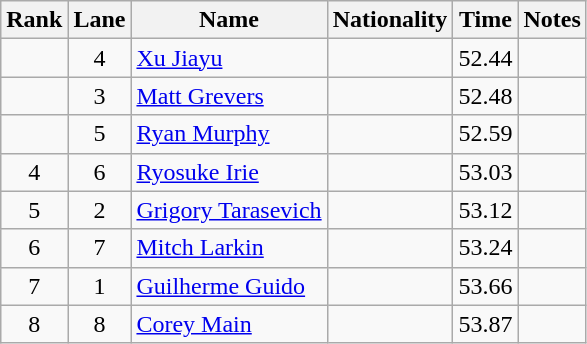<table class="wikitable sortable" style="text-align:center">
<tr>
<th>Rank</th>
<th>Lane</th>
<th>Name</th>
<th>Nationality</th>
<th>Time</th>
<th>Notes</th>
</tr>
<tr>
<td></td>
<td>4</td>
<td align=left><a href='#'>Xu Jiayu</a></td>
<td align=left></td>
<td>52.44</td>
<td></td>
</tr>
<tr>
<td></td>
<td>3</td>
<td align=left><a href='#'>Matt Grevers</a></td>
<td align=left></td>
<td>52.48</td>
<td></td>
</tr>
<tr>
<td></td>
<td>5</td>
<td align=left><a href='#'>Ryan Murphy</a></td>
<td align=left></td>
<td>52.59</td>
<td></td>
</tr>
<tr>
<td>4</td>
<td>6</td>
<td align=left><a href='#'>Ryosuke Irie</a></td>
<td align=left></td>
<td>53.03</td>
<td></td>
</tr>
<tr>
<td>5</td>
<td>2</td>
<td align=left><a href='#'>Grigory Tarasevich</a></td>
<td align=left></td>
<td>53.12</td>
<td></td>
</tr>
<tr>
<td>6</td>
<td>7</td>
<td align=left><a href='#'>Mitch Larkin</a></td>
<td align=left></td>
<td>53.24</td>
<td></td>
</tr>
<tr>
<td>7</td>
<td>1</td>
<td align=left><a href='#'>Guilherme Guido</a></td>
<td align=left></td>
<td>53.66</td>
<td></td>
</tr>
<tr>
<td>8</td>
<td>8</td>
<td align=left><a href='#'>Corey Main</a></td>
<td align=left></td>
<td>53.87</td>
<td></td>
</tr>
</table>
